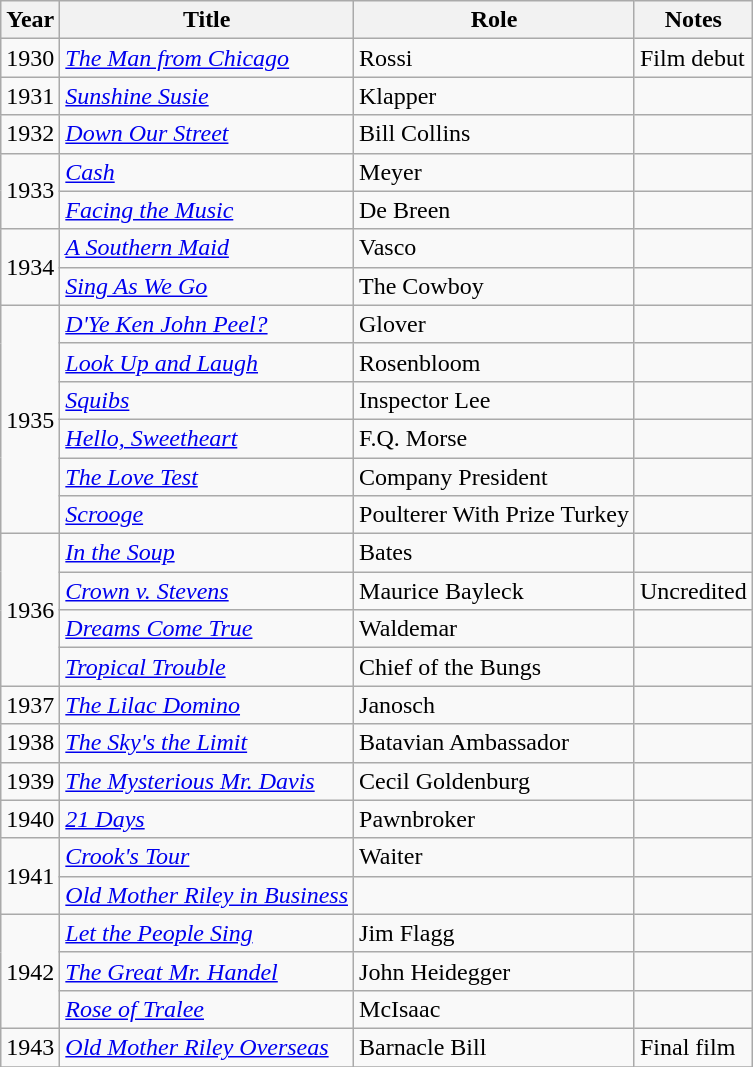<table class="wikitable">
<tr>
<th>Year</th>
<th>Title</th>
<th>Role</th>
<th>Notes</th>
</tr>
<tr>
<td>1930</td>
<td><em><a href='#'>The Man from Chicago</a></em></td>
<td>Rossi</td>
<td>Film debut</td>
</tr>
<tr>
<td>1931</td>
<td><em><a href='#'>Sunshine Susie</a></em></td>
<td>Klapper</td>
<td></td>
</tr>
<tr>
<td>1932</td>
<td><em><a href='#'>Down Our Street</a></em></td>
<td>Bill Collins</td>
<td></td>
</tr>
<tr>
<td rowspan=2>1933</td>
<td><em><a href='#'>Cash</a></em></td>
<td>Meyer</td>
<td></td>
</tr>
<tr>
<td><em><a href='#'>Facing the Music</a></em></td>
<td>De Breen</td>
<td></td>
</tr>
<tr>
<td rowspan=2>1934</td>
<td><em><a href='#'>A Southern Maid</a></em></td>
<td>Vasco</td>
<td></td>
</tr>
<tr>
<td><em><a href='#'>Sing As We Go</a></em></td>
<td>The Cowboy</td>
<td></td>
</tr>
<tr>
<td rowspan=6>1935</td>
<td><em><a href='#'>D'Ye Ken John Peel?</a></em></td>
<td>Glover</td>
<td></td>
</tr>
<tr>
<td><em><a href='#'>Look Up and Laugh</a></em></td>
<td>Rosenbloom</td>
<td></td>
</tr>
<tr>
<td><em><a href='#'>Squibs</a></em></td>
<td>Inspector Lee</td>
<td></td>
</tr>
<tr>
<td><em><a href='#'>Hello, Sweetheart</a></em></td>
<td>F.Q. Morse</td>
<td></td>
</tr>
<tr>
<td><em><a href='#'>The Love Test</a></em></td>
<td>Company President</td>
<td></td>
</tr>
<tr>
<td><em><a href='#'>Scrooge</a></em></td>
<td>Poulterer With Prize Turkey</td>
<td></td>
</tr>
<tr>
<td rowspan=4>1936</td>
<td><em><a href='#'>In the Soup</a></em></td>
<td>Bates</td>
<td></td>
</tr>
<tr>
<td><em><a href='#'>Crown v. Stevens</a></em></td>
<td>Maurice Bayleck</td>
<td>Uncredited</td>
</tr>
<tr>
<td><em><a href='#'>Dreams Come True</a></em></td>
<td>Waldemar</td>
<td></td>
</tr>
<tr>
<td><em><a href='#'>Tropical Trouble</a></em></td>
<td>Chief of the Bungs</td>
<td></td>
</tr>
<tr>
<td>1937</td>
<td><em><a href='#'>The Lilac Domino</a></em></td>
<td>Janosch</td>
<td></td>
</tr>
<tr>
<td>1938</td>
<td><em><a href='#'>The Sky's the Limit</a></em></td>
<td>Batavian Ambassador</td>
<td></td>
</tr>
<tr>
<td>1939</td>
<td><em><a href='#'>The Mysterious Mr. Davis</a></em></td>
<td>Cecil Goldenburg</td>
<td></td>
</tr>
<tr>
<td>1940</td>
<td><em><a href='#'>21 Days</a></em></td>
<td>Pawnbroker</td>
<td></td>
</tr>
<tr>
<td rowspan=2>1941</td>
<td><em><a href='#'>Crook's Tour</a></em></td>
<td>Waiter</td>
<td></td>
</tr>
<tr>
<td><em><a href='#'>Old Mother Riley in Business</a></em></td>
<td></td>
<td></td>
</tr>
<tr>
<td rowspan=3>1942</td>
<td><em><a href='#'>Let the People Sing</a></em></td>
<td>Jim Flagg</td>
<td></td>
</tr>
<tr>
<td><em><a href='#'>The Great Mr. Handel</a></em></td>
<td>John Heidegger</td>
<td></td>
</tr>
<tr>
<td><em><a href='#'>Rose of Tralee</a></em></td>
<td>McIsaac</td>
<td></td>
</tr>
<tr>
<td>1943</td>
<td><em><a href='#'>Old Mother Riley Overseas</a></em></td>
<td>Barnacle Bill</td>
<td>Final film</td>
</tr>
<tr>
</tr>
</table>
